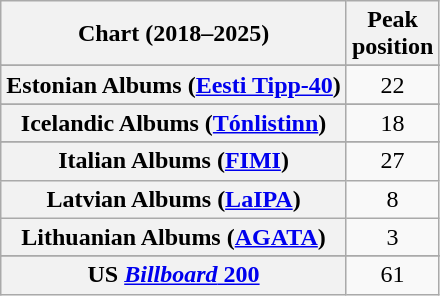<table class="wikitable sortable plainrowheaders" style="text-align:center">
<tr>
<th scope="col">Chart (2018–2025)</th>
<th scope="col">Peak<br>position</th>
</tr>
<tr>
</tr>
<tr>
</tr>
<tr>
</tr>
<tr>
<th scope="row">Estonian Albums (<a href='#'>Eesti Tipp-40</a>)</th>
<td>22</td>
</tr>
<tr>
</tr>
<tr>
</tr>
<tr>
</tr>
<tr>
<th scope="row">Icelandic Albums (<a href='#'>Tónlistinn</a>)</th>
<td>18</td>
</tr>
<tr>
</tr>
<tr>
<th scope="row">Italian Albums (<a href='#'>FIMI</a>)</th>
<td>27</td>
</tr>
<tr>
<th scope="row">Latvian Albums (<a href='#'>LaIPA</a>)</th>
<td>8</td>
</tr>
<tr>
<th scope="row">Lithuanian Albums (<a href='#'>AGATA</a>)</th>
<td>3</td>
</tr>
<tr>
</tr>
<tr>
</tr>
<tr>
</tr>
<tr>
</tr>
<tr>
<th scope="row">US <a href='#'><em>Billboard</em> 200</a></th>
<td>61</td>
</tr>
</table>
